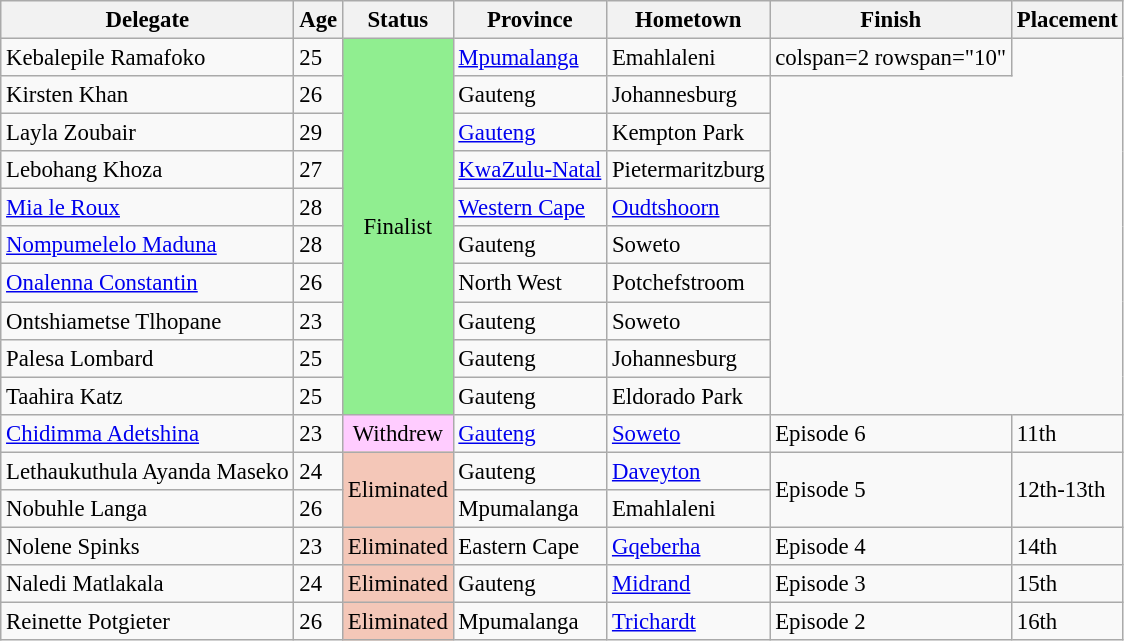<table class="wikitable sortable" style="font-size: 95%;">
<tr>
<th>Delegate</th>
<th>Age</th>
<th>Status</th>
<th>Province</th>
<th>Hometown</th>
<th>Finish</th>
<th>Placement</th>
</tr>
<tr>
<td>Kebalepile Ramafoko</td>
<td>25</td>
<td rowspan=10 align=center style="background:lightgreen;">Finalist</td>
<td><a href='#'>Mpumalanga</a></td>
<td>Emahlaleni</td>
<td>colspan=2 rowspan="10" </td>
</tr>
<tr>
<td>Kirsten Khan</td>
<td>26</td>
<td>Gauteng</td>
<td>Johannesburg</td>
</tr>
<tr>
<td>Layla Zoubair</td>
<td>29</td>
<td><a href='#'>Gauteng</a></td>
<td>Kempton Park</td>
</tr>
<tr>
<td>Lebohang Khoza</td>
<td>27</td>
<td><a href='#'>KwaZulu-Natal</a></td>
<td>Pietermaritzburg</td>
</tr>
<tr>
<td><a href='#'>Mia le Roux</a></td>
<td>28</td>
<td><a href='#'>Western Cape</a></td>
<td><a href='#'>Oudtshoorn</a></td>
</tr>
<tr>
<td><a href='#'>Nompumelelo Maduna</a></td>
<td>28</td>
<td>Gauteng</td>
<td>Soweto</td>
</tr>
<tr>
<td><a href='#'>Onalenna Constantin</a></td>
<td>26</td>
<td>North West</td>
<td>Potchefstroom</td>
</tr>
<tr>
<td>Ontshiametse Tlhopane</td>
<td>23</td>
<td>Gauteng</td>
<td>Soweto</td>
</tr>
<tr>
<td>Palesa Lombard</td>
<td>25</td>
<td>Gauteng</td>
<td>Johannesburg</td>
</tr>
<tr>
<td>Taahira Katz</td>
<td>25</td>
<td>Gauteng</td>
<td>Eldorado Park</td>
</tr>
<tr>
<td><a href='#'>Chidimma Adetshina</a></td>
<td>23</td>
<td align=center style="background:#FCF;">Withdrew</td>
<td><a href='#'>Gauteng</a></td>
<td><a href='#'>Soweto</a></td>
<td>Episode 6</td>
<td>11th</td>
</tr>
<tr>
<td>Lethaukuthula Ayanda Maseko</td>
<td>24</td>
<td align=center rowspan=2 style="background:#f4c7b8;">Eliminated</td>
<td>Gauteng</td>
<td><a href='#'>Daveyton</a></td>
<td rowspan=2>Episode 5</td>
<td rowspan=2>12th-13th</td>
</tr>
<tr>
<td>Nobuhle Langa</td>
<td>26</td>
<td>Mpumalanga</td>
<td>Emahlaleni</td>
</tr>
<tr>
<td>Nolene Spinks</td>
<td>23</td>
<td align=center style="background:#f4c7b8;">Eliminated</td>
<td>Eastern Cape</td>
<td><a href='#'>Gqeberha</a></td>
<td>Episode 4</td>
<td>14th</td>
</tr>
<tr>
<td>Naledi Matlakala</td>
<td>24</td>
<td align=center style="background:#f4c7b8;">Eliminated</td>
<td>Gauteng</td>
<td><a href='#'>Midrand</a></td>
<td>Episode 3</td>
<td>15th</td>
</tr>
<tr>
<td>Reinette Potgieter</td>
<td>26</td>
<td align=center style="background:#f4c7b8;">Eliminated</td>
<td>Mpumalanga</td>
<td><a href='#'>Trichardt</a></td>
<td>Episode 2</td>
<td>16th</td>
</tr>
</table>
